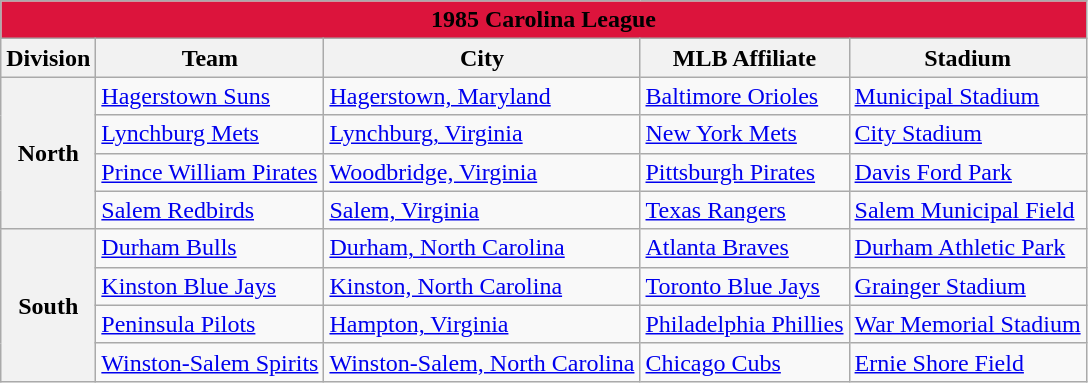<table class="wikitable" style="width:auto">
<tr>
<td bgcolor="#DC143C" align="center" colspan="7"><strong><span>1985 Carolina League</span></strong></td>
</tr>
<tr>
<th>Division</th>
<th>Team</th>
<th>City</th>
<th>MLB Affiliate</th>
<th>Stadium</th>
</tr>
<tr>
<th rowspan="4">North</th>
<td><a href='#'>Hagerstown Suns</a></td>
<td><a href='#'>Hagerstown, Maryland</a></td>
<td><a href='#'>Baltimore Orioles</a></td>
<td><a href='#'>Municipal Stadium</a></td>
</tr>
<tr>
<td><a href='#'>Lynchburg Mets</a></td>
<td><a href='#'>Lynchburg, Virginia</a></td>
<td><a href='#'>New York Mets</a></td>
<td><a href='#'>City Stadium</a></td>
</tr>
<tr>
<td><a href='#'>Prince William Pirates</a></td>
<td><a href='#'>Woodbridge, Virginia</a></td>
<td><a href='#'>Pittsburgh Pirates</a></td>
<td><a href='#'>Davis Ford Park</a></td>
</tr>
<tr>
<td><a href='#'>Salem Redbirds</a></td>
<td><a href='#'>Salem, Virginia</a></td>
<td><a href='#'>Texas Rangers</a></td>
<td><a href='#'>Salem Municipal Field</a></td>
</tr>
<tr>
<th rowspan="4">South</th>
<td><a href='#'>Durham Bulls</a></td>
<td><a href='#'>Durham, North Carolina</a></td>
<td><a href='#'>Atlanta Braves</a></td>
<td><a href='#'>Durham Athletic Park</a></td>
</tr>
<tr>
<td><a href='#'>Kinston Blue Jays</a></td>
<td><a href='#'>Kinston, North Carolina</a></td>
<td><a href='#'>Toronto Blue Jays</a></td>
<td><a href='#'>Grainger Stadium</a></td>
</tr>
<tr>
<td><a href='#'>Peninsula Pilots</a></td>
<td><a href='#'>Hampton, Virginia</a></td>
<td><a href='#'>Philadelphia Phillies</a></td>
<td><a href='#'>War Memorial Stadium</a></td>
</tr>
<tr>
<td><a href='#'>Winston-Salem Spirits</a></td>
<td><a href='#'>Winston-Salem, North Carolina</a></td>
<td><a href='#'>Chicago Cubs</a></td>
<td><a href='#'>Ernie Shore Field</a></td>
</tr>
</table>
